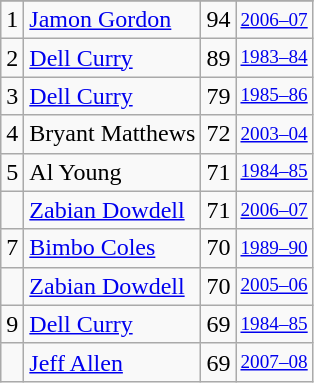<table class="wikitable">
<tr>
</tr>
<tr>
<td>1</td>
<td><a href='#'>Jamon Gordon</a></td>
<td>94</td>
<td style="font-size:80%;"><a href='#'>2006–07</a></td>
</tr>
<tr>
<td>2</td>
<td><a href='#'>Dell Curry</a></td>
<td>89</td>
<td style="font-size:80%;"><a href='#'>1983–84</a></td>
</tr>
<tr>
<td>3</td>
<td><a href='#'>Dell Curry</a></td>
<td>79</td>
<td style="font-size:80%;"><a href='#'>1985–86</a></td>
</tr>
<tr>
<td>4</td>
<td>Bryant Matthews</td>
<td>72</td>
<td style="font-size:80%;"><a href='#'>2003–04</a></td>
</tr>
<tr>
<td>5</td>
<td>Al Young</td>
<td>71</td>
<td style="font-size:80%;"><a href='#'>1984–85</a></td>
</tr>
<tr>
<td></td>
<td><a href='#'>Zabian Dowdell</a></td>
<td>71</td>
<td style="font-size:80%;"><a href='#'>2006–07</a></td>
</tr>
<tr>
<td>7</td>
<td><a href='#'>Bimbo Coles</a></td>
<td>70</td>
<td style="font-size:80%;"><a href='#'>1989–90</a></td>
</tr>
<tr>
<td></td>
<td><a href='#'>Zabian Dowdell</a></td>
<td>70</td>
<td style="font-size:80%;"><a href='#'>2005–06</a></td>
</tr>
<tr>
<td>9</td>
<td><a href='#'>Dell Curry</a></td>
<td>69</td>
<td style="font-size:80%;"><a href='#'>1984–85</a></td>
</tr>
<tr>
<td></td>
<td><a href='#'>Jeff Allen</a></td>
<td>69</td>
<td style="font-size:80%;"><a href='#'>2007–08</a></td>
</tr>
</table>
